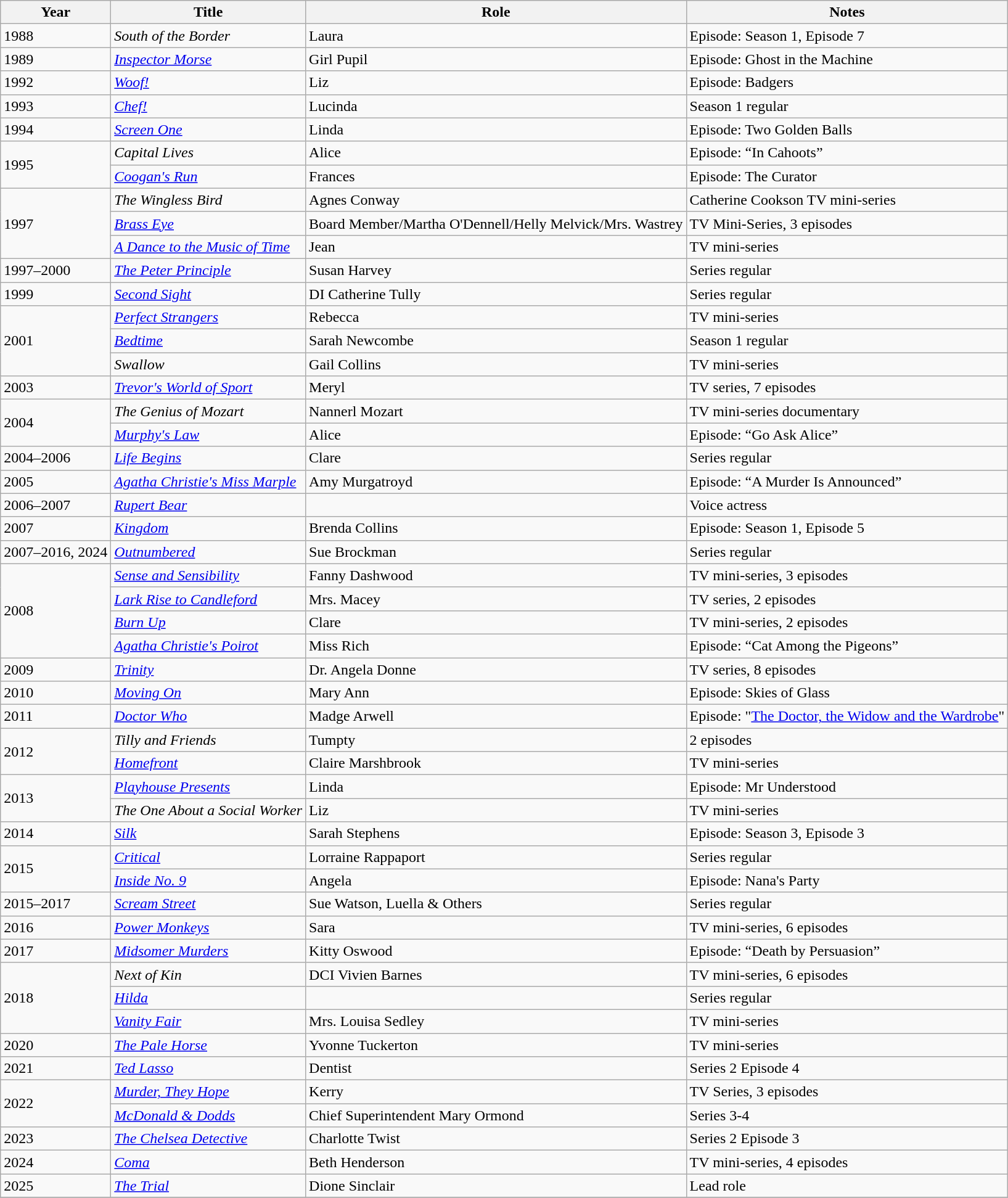<table class="wikitable sortable">
<tr>
<th>Year</th>
<th>Title</th>
<th>Role</th>
<th class="unsortable">Notes</th>
</tr>
<tr>
<td>1988</td>
<td><em>South of the Border</em></td>
<td>Laura</td>
<td>Episode: Season 1, Episode 7</td>
</tr>
<tr>
<td>1989</td>
<td><em><a href='#'>Inspector Morse</a></em></td>
<td>Girl Pupil</td>
<td>Episode: Ghost in the Machine</td>
</tr>
<tr>
<td>1992</td>
<td><em><a href='#'>Woof!</a></em></td>
<td>Liz</td>
<td>Episode: Badgers</td>
</tr>
<tr>
<td>1993</td>
<td><em><a href='#'>Chef!</a></em></td>
<td>Lucinda</td>
<td>Season 1 regular</td>
</tr>
<tr>
<td>1994</td>
<td><em><a href='#'>Screen One</a></em></td>
<td>Linda</td>
<td>Episode: Two Golden Balls</td>
</tr>
<tr>
<td rowspan="2">1995</td>
<td><em>Capital Lives</em></td>
<td>Alice</td>
<td>Episode: “In Cahoots”</td>
</tr>
<tr>
<td><em><a href='#'>Coogan's Run</a></em></td>
<td>Frances</td>
<td>Episode: The Curator</td>
</tr>
<tr>
<td rowspan="3">1997</td>
<td><em>The Wingless Bird</em></td>
<td>Agnes Conway</td>
<td>Catherine Cookson TV mini-series</td>
</tr>
<tr>
<td><em><a href='#'>Brass Eye</a></em></td>
<td>Board Member/Martha O'Dennell/Helly Melvick/Mrs. Wastrey</td>
<td>TV Mini-Series, 3 episodes</td>
</tr>
<tr>
<td><em><a href='#'>A Dance to the Music of Time</a></em></td>
<td>Jean</td>
<td>TV mini-series</td>
</tr>
<tr>
<td>1997–2000</td>
<td><em><a href='#'>The Peter Principle</a></em></td>
<td>Susan Harvey</td>
<td>Series regular</td>
</tr>
<tr>
<td>1999</td>
<td><em><a href='#'>Second Sight</a></em></td>
<td>DI Catherine Tully</td>
<td>Series regular</td>
</tr>
<tr>
<td rowspan="3">2001</td>
<td><em><a href='#'>Perfect Strangers</a></em></td>
<td>Rebecca</td>
<td>TV mini-series</td>
</tr>
<tr>
<td><em><a href='#'>Bedtime</a></em></td>
<td>Sarah Newcombe</td>
<td>Season 1 regular</td>
</tr>
<tr>
<td><em>Swallow</em></td>
<td>Gail Collins</td>
<td>TV mini-series</td>
</tr>
<tr>
<td>2003</td>
<td><em><a href='#'>Trevor's World of Sport</a></em></td>
<td>Meryl</td>
<td>TV series, 7 episodes</td>
</tr>
<tr>
<td rowspan="2">2004</td>
<td><em>The Genius of Mozart</em></td>
<td>Nannerl Mozart</td>
<td>TV mini-series documentary</td>
</tr>
<tr>
<td><em><a href='#'>Murphy's Law</a></em></td>
<td>Alice</td>
<td>Episode: “Go Ask Alice”</td>
</tr>
<tr>
<td>2004–2006</td>
<td><em><a href='#'>Life Begins</a></em></td>
<td>Clare</td>
<td>Series regular</td>
</tr>
<tr>
<td>2005</td>
<td><em><a href='#'>Agatha Christie's Miss Marple</a></em></td>
<td>Amy Murgatroyd</td>
<td>Episode:  “A Murder Is Announced”</td>
</tr>
<tr>
<td>2006–2007</td>
<td><em><a href='#'>Rupert Bear</a></em></td>
<td></td>
<td>Voice actress</td>
</tr>
<tr>
<td>2007</td>
<td><em><a href='#'>Kingdom</a></em></td>
<td>Brenda Collins</td>
<td>Episode: Season 1, Episode 5</td>
</tr>
<tr>
<td>2007–2016, 2024</td>
<td><em><a href='#'>Outnumbered</a></em></td>
<td>Sue Brockman</td>
<td>Series regular</td>
</tr>
<tr>
<td rowspan="4">2008</td>
<td><em><a href='#'>Sense and Sensibility</a></em></td>
<td>Fanny Dashwood</td>
<td>TV mini-series, 3 episodes</td>
</tr>
<tr>
<td><em><a href='#'>Lark Rise to Candleford</a></em></td>
<td>Mrs. Macey</td>
<td>TV series, 2 episodes</td>
</tr>
<tr>
<td><em><a href='#'>Burn Up</a></em></td>
<td>Clare</td>
<td>TV mini-series, 2 episodes</td>
</tr>
<tr>
<td><em><a href='#'>Agatha Christie's Poirot</a></em></td>
<td>Miss Rich</td>
<td>Episode: “Cat Among the Pigeons”</td>
</tr>
<tr>
<td>2009</td>
<td><em><a href='#'>Trinity</a></em></td>
<td>Dr. Angela Donne</td>
<td>TV series, 8 episodes</td>
</tr>
<tr>
<td>2010</td>
<td><em><a href='#'>Moving On</a></em></td>
<td>Mary Ann</td>
<td>Episode: Skies of Glass</td>
</tr>
<tr>
<td>2011</td>
<td><em><a href='#'>Doctor Who</a></em></td>
<td>Madge Arwell</td>
<td>Episode: "<a href='#'>The Doctor, the Widow and the Wardrobe</a>"</td>
</tr>
<tr>
<td rowspan="2">2012</td>
<td><em>Tilly and Friends</em></td>
<td>Tumpty</td>
<td>2 episodes</td>
</tr>
<tr>
<td><em><a href='#'>Homefront</a></em></td>
<td>Claire Marshbrook</td>
<td>TV mini-series</td>
</tr>
<tr>
<td rowspan="2">2013</td>
<td><em><a href='#'>Playhouse Presents</a></em></td>
<td>Linda</td>
<td>Episode: Mr Understood</td>
</tr>
<tr>
<td><em>The One About a Social Worker</em></td>
<td>Liz</td>
<td>TV mini-series</td>
</tr>
<tr>
<td>2014</td>
<td><em><a href='#'>Silk</a></em></td>
<td>Sarah Stephens</td>
<td>Episode: Season 3, Episode 3</td>
</tr>
<tr>
<td rowspan="2">2015</td>
<td><em><a href='#'>Critical</a></em></td>
<td>Lorraine Rappaport</td>
<td>Series regular</td>
</tr>
<tr>
<td><em><a href='#'>Inside No. 9</a></em></td>
<td>Angela</td>
<td>Episode: Nana's Party</td>
</tr>
<tr>
<td>2015–2017</td>
<td><em><a href='#'>Scream Street</a></em></td>
<td>Sue Watson, Luella & Others</td>
<td>Series regular</td>
</tr>
<tr>
<td>2016</td>
<td><em><a href='#'>Power Monkeys</a></em></td>
<td>Sara</td>
<td>TV mini-series, 6 episodes</td>
</tr>
<tr>
<td>2017</td>
<td><em><a href='#'>Midsomer Murders</a></em></td>
<td>Kitty Oswood</td>
<td>Episode: “Death by Persuasion”</td>
</tr>
<tr>
<td rowspan="3">2018</td>
<td><em>Next of Kin</em></td>
<td>DCI Vivien Barnes</td>
<td>TV mini-series, 6 episodes</td>
</tr>
<tr>
<td><em><a href='#'>Hilda</a></em></td>
<td></td>
<td>Series regular</td>
</tr>
<tr>
<td><em><a href='#'>Vanity Fair</a></em></td>
<td>Mrs. Louisa Sedley</td>
<td>TV mini-series</td>
</tr>
<tr>
<td>2020</td>
<td><em><a href='#'>The Pale Horse</a></em></td>
<td>Yvonne Tuckerton</td>
<td>TV mini-series</td>
</tr>
<tr>
<td>2021</td>
<td><em><a href='#'>Ted Lasso</a></em></td>
<td>Dentist</td>
<td>Series 2 Episode 4</td>
</tr>
<tr>
<td rowspan="2">2022</td>
<td><em><a href='#'>Murder, They Hope</a></em></td>
<td>Kerry</td>
<td>TV Series, 3 episodes</td>
</tr>
<tr>
<td><em><a href='#'>McDonald & Dodds</a></em></td>
<td>Chief Superintendent Mary Ormond</td>
<td>Series 3-4</td>
</tr>
<tr>
<td>2023</td>
<td><em><a href='#'>The Chelsea Detective</a></em></td>
<td>Charlotte Twist</td>
<td>Series 2 Episode 3</td>
</tr>
<tr>
<td>2024</td>
<td><em><a href='#'>Coma</a></em></td>
<td>Beth Henderson</td>
<td>TV mini-series, 4 episodes</td>
</tr>
<tr>
<td>2025</td>
<td><em><a href='#'>The Trial</a></em></td>
<td>Dione Sinclair</td>
<td>Lead role</td>
</tr>
<tr>
</tr>
</table>
